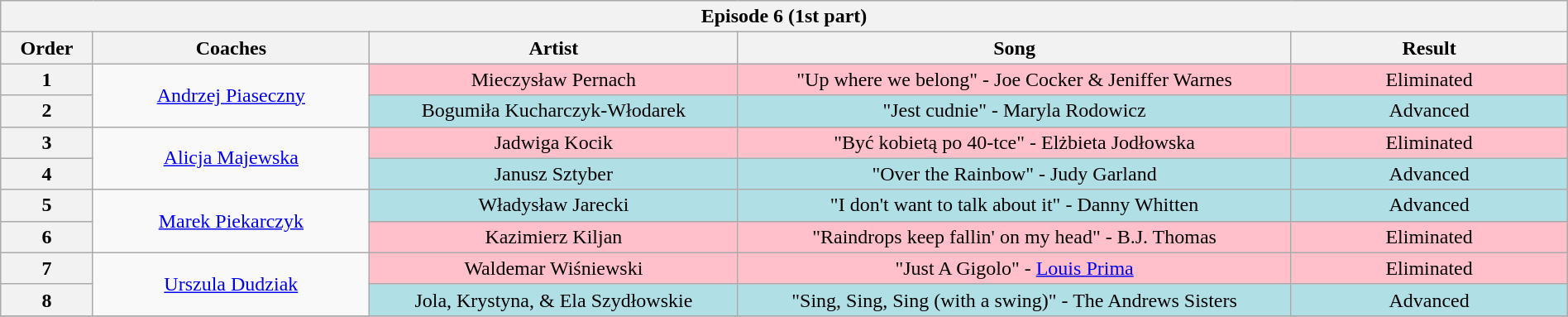<table class="wikitable" style="text-align:center; width:100%;">
<tr>
<th colspan="5">Episode 6 (1st part) <small></small></th>
</tr>
<tr>
<th width="5%">Order</th>
<th width="15%">Coaches</th>
<th width="20%">Artist</th>
<th width="30%">Song</th>
<th width="15%">Result</th>
</tr>
<tr>
<th scope="row">1</th>
<td rowspan="2"><a href='#'>Andrzej Piaseczny</a></td>
<td bgcolor="Pink">Mieczysław Pernach</td>
<td bgcolor="Pink">"Up where we belong" - Joe Cocker & Jeniffer Warnes</td>
<td bgcolor="Pink">Eliminated</td>
</tr>
<tr>
<th scope="row">2</th>
<td bgcolor="#b0e0e6">Bogumiła Kucharczyk-Włodarek</td>
<td bgcolor="#b0e0e6">"Jest cudnie" - Maryla Rodowicz</td>
<td bgcolor="#b0e0e6">Advanced</td>
</tr>
<tr>
<th scope="row">3</th>
<td rowspan="2"><a href='#'>Alicja Majewska</a></td>
<td bgcolor="Pink">Jadwiga Kocik</td>
<td bgcolor="Pink">"Być kobietą po 40-tce" - Elżbieta Jodłowska</td>
<td bgcolor="Pink">Eliminated</td>
</tr>
<tr>
<th scope="row">4</th>
<td bgcolor="#b0e0e6">Janusz Sztyber</td>
<td bgcolor="#b0e0e6">"Over the Rainbow" - Judy Garland</td>
<td bgcolor="#b0e0e6">Advanced</td>
</tr>
<tr>
<th scope="row">5</th>
<td rowspan="2"><a href='#'>Marek Piekarczyk</a></td>
<td bgcolor="#b0e0e6">Władysław Jarecki</td>
<td bgcolor="#b0e0e6">"I don't want to talk about it" - Danny Whitten</td>
<td bgcolor="#b0e0e6">Advanced</td>
</tr>
<tr>
<th scope="row">6</th>
<td bgcolor="Pink">Kazimierz Kiljan</td>
<td bgcolor="Pink">"Raindrops keep fallin' on my head" - B.J. Thomas</td>
<td bgcolor="Pink">Eliminated</td>
</tr>
<tr>
<th scope="row">7</th>
<td rowspan="2"><a href='#'>Urszula Dudziak</a></td>
<td bgcolor="Pink">Waldemar Wiśniewski</td>
<td bgcolor="Pink">"Just A Gigolo" - <a href='#'>Louis Prima</a></td>
<td bgcolor="Pink">Eliminated</td>
</tr>
<tr>
<th scope="row">8</th>
<td bgcolor="#b0e0e6">Jola, Krystyna, & Ela Szydłowskie</td>
<td bgcolor="#b0e0e6">"Sing, Sing, Sing (with a swing)" - The Andrews Sisters</td>
<td bgcolor="#b0e0e6">Advanced</td>
</tr>
<tr>
</tr>
<tr>
</tr>
</table>
